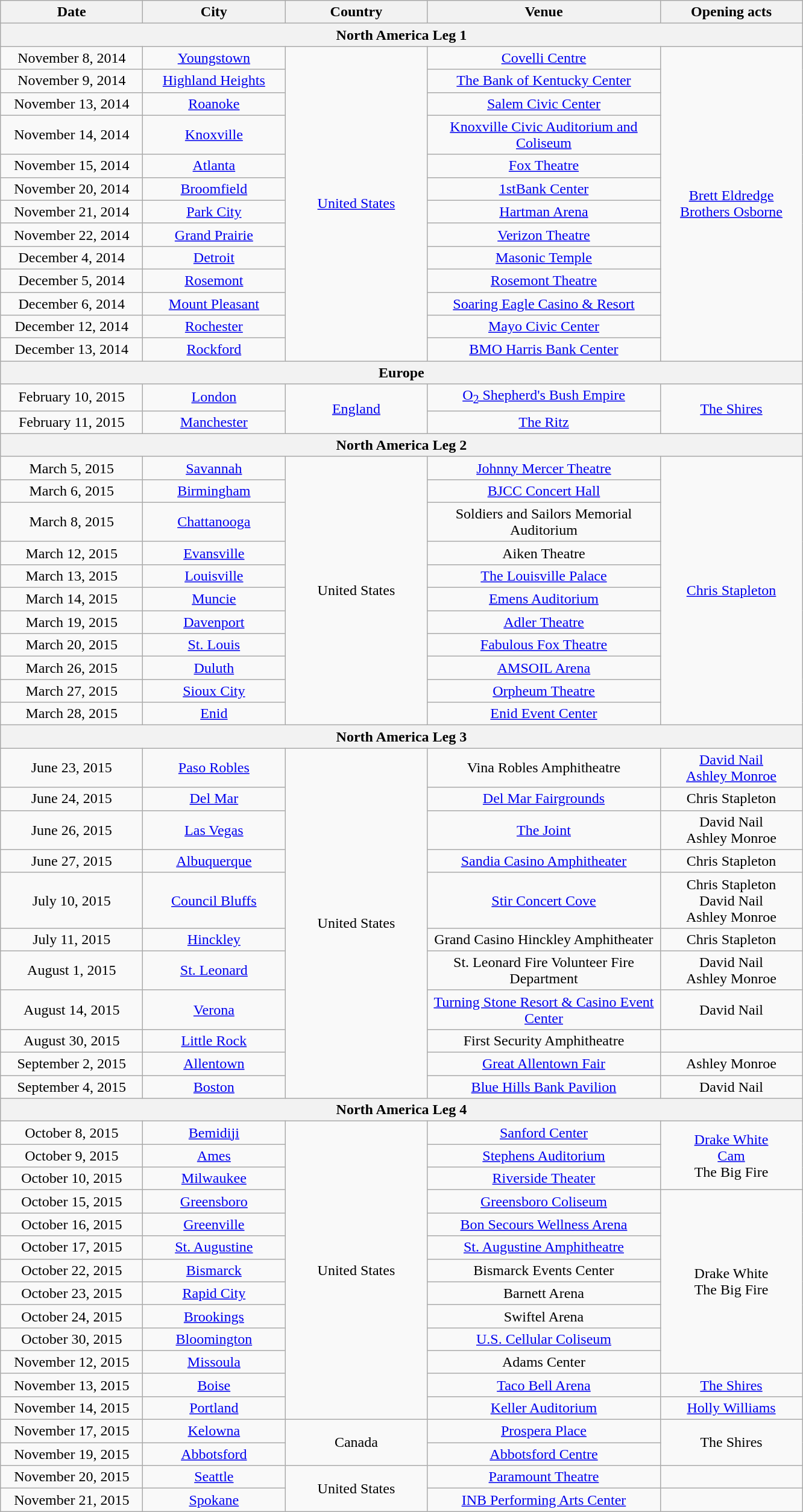<table class="wikitable" style="text-align:center">
<tr>
<th width="150">Date</th>
<th width="150">City</th>
<th width="150">Country</th>
<th width="250">Venue</th>
<th width="150">Opening acts</th>
</tr>
<tr>
<th colspan="5">North America Leg 1 </th>
</tr>
<tr>
<td>November 8, 2014</td>
<td><a href='#'>Youngstown</a></td>
<td rowspan="13"><a href='#'>United States</a></td>
<td><a href='#'>Covelli Centre</a></td>
<td rowspan="13"><a href='#'>Brett Eldredge</a><br><a href='#'>Brothers Osborne</a></td>
</tr>
<tr>
<td>November 9, 2014</td>
<td><a href='#'>Highland Heights</a></td>
<td><a href='#'>The Bank of Kentucky Center</a></td>
</tr>
<tr>
<td>November 13, 2014</td>
<td><a href='#'>Roanoke</a></td>
<td><a href='#'>Salem Civic Center</a></td>
</tr>
<tr>
<td>November 14, 2014</td>
<td><a href='#'>Knoxville</a></td>
<td><a href='#'>Knoxville Civic Auditorium and Coliseum</a></td>
</tr>
<tr>
<td>November 15, 2014</td>
<td><a href='#'>Atlanta</a></td>
<td><a href='#'>Fox Theatre</a></td>
</tr>
<tr>
<td>November 20, 2014</td>
<td><a href='#'>Broomfield</a></td>
<td><a href='#'>1stBank Center</a></td>
</tr>
<tr>
<td>November 21, 2014</td>
<td><a href='#'>Park City</a></td>
<td><a href='#'>Hartman Arena</a></td>
</tr>
<tr>
<td>November 22, 2014</td>
<td><a href='#'>Grand Prairie</a></td>
<td><a href='#'>Verizon Theatre</a></td>
</tr>
<tr>
<td>December 4, 2014</td>
<td><a href='#'>Detroit</a></td>
<td><a href='#'>Masonic Temple</a></td>
</tr>
<tr>
<td>December 5, 2014</td>
<td><a href='#'>Rosemont</a></td>
<td><a href='#'>Rosemont Theatre</a></td>
</tr>
<tr>
<td>December 6, 2014</td>
<td><a href='#'>Mount Pleasant</a></td>
<td><a href='#'>Soaring Eagle Casino & Resort</a></td>
</tr>
<tr>
<td>December 12, 2014</td>
<td><a href='#'>Rochester</a></td>
<td><a href='#'>Mayo Civic Center</a></td>
</tr>
<tr>
<td>December 13, 2014</td>
<td><a href='#'>Rockford</a></td>
<td><a href='#'>BMO Harris Bank Center</a></td>
</tr>
<tr>
<th colspan="5">Europe</th>
</tr>
<tr>
<td>February 10, 2015</td>
<td><a href='#'>London</a></td>
<td rowspan="2"><a href='#'>England</a></td>
<td><a href='#'>O<sub>2</sub> Shepherd's Bush Empire</a></td>
<td rowspan="2"><a href='#'>The Shires</a></td>
</tr>
<tr>
<td>February 11, 2015</td>
<td><a href='#'>Manchester</a></td>
<td><a href='#'>The Ritz</a></td>
</tr>
<tr>
<th colspan="5">North America Leg 2</th>
</tr>
<tr>
<td>March 5, 2015</td>
<td><a href='#'>Savannah</a></td>
<td rowspan="11">United States</td>
<td><a href='#'>Johnny Mercer Theatre</a></td>
<td rowspan="11"><a href='#'>Chris Stapleton</a></td>
</tr>
<tr>
<td>March 6, 2015</td>
<td><a href='#'>Birmingham</a></td>
<td><a href='#'>BJCC Concert Hall</a></td>
</tr>
<tr>
<td>March 8, 2015</td>
<td><a href='#'>Chattanooga</a></td>
<td>Soldiers and Sailors Memorial Auditorium</td>
</tr>
<tr>
<td>March 12, 2015</td>
<td><a href='#'>Evansville</a></td>
<td>Aiken Theatre</td>
</tr>
<tr>
<td>March 13, 2015</td>
<td><a href='#'>Louisville</a></td>
<td><a href='#'>The Louisville Palace</a></td>
</tr>
<tr>
<td>March 14, 2015</td>
<td><a href='#'>Muncie</a></td>
<td><a href='#'>Emens Auditorium</a></td>
</tr>
<tr>
<td>March 19, 2015</td>
<td><a href='#'>Davenport</a></td>
<td><a href='#'>Adler Theatre</a></td>
</tr>
<tr>
<td>March 20, 2015</td>
<td><a href='#'>St. Louis</a></td>
<td><a href='#'>Fabulous Fox Theatre</a></td>
</tr>
<tr>
<td>March 26, 2015</td>
<td><a href='#'>Duluth</a></td>
<td><a href='#'>AMSOIL Arena</a></td>
</tr>
<tr>
<td>March 27, 2015</td>
<td><a href='#'>Sioux City</a></td>
<td><a href='#'>Orpheum Theatre</a></td>
</tr>
<tr>
<td>March 28, 2015</td>
<td><a href='#'>Enid</a></td>
<td><a href='#'>Enid Event Center</a></td>
</tr>
<tr>
<th colspan="5">North America Leg 3 </th>
</tr>
<tr>
<td>June 23, 2015 </td>
<td><a href='#'>Paso Robles</a></td>
<td rowspan="11">United States</td>
<td>Vina Robles Amphitheatre</td>
<td><a href='#'>David Nail</a><br><a href='#'>Ashley Monroe</a></td>
</tr>
<tr>
<td>June 24, 2015  </td>
<td><a href='#'>Del Mar</a></td>
<td><a href='#'>Del Mar Fairgrounds</a></td>
<td>Chris Stapleton</td>
</tr>
<tr>
<td>June 26, 2015</td>
<td><a href='#'>Las Vegas</a></td>
<td><a href='#'>The Joint</a></td>
<td>David Nail<br>Ashley Monroe</td>
</tr>
<tr>
<td>June 27, 2015 </td>
<td><a href='#'>Albuquerque</a></td>
<td><a href='#'>Sandia Casino Amphitheater</a></td>
<td>Chris Stapleton</td>
</tr>
<tr>
<td>July 10, 2015</td>
<td><a href='#'>Council Bluffs</a></td>
<td><a href='#'>Stir Concert Cove</a></td>
<td>Chris Stapleton<br>David Nail<br>Ashley Monroe</td>
</tr>
<tr>
<td>July 11, 2015</td>
<td><a href='#'>Hinckley</a></td>
<td>Grand Casino Hinckley Amphitheater</td>
<td>Chris Stapleton</td>
</tr>
<tr>
<td>August 1, 2015</td>
<td><a href='#'>St. Leonard</a></td>
<td>St. Leonard Fire Volunteer Fire Department</td>
<td>David Nail<br>Ashley Monroe</td>
</tr>
<tr>
<td>August 14, 2015</td>
<td><a href='#'>Verona</a></td>
<td><a href='#'>Turning Stone Resort & Casino Event Center</a></td>
<td>David Nail</td>
</tr>
<tr>
<td>August 30, 2015</td>
<td><a href='#'>Little Rock</a></td>
<td>First Security Amphitheatre</td>
<td></td>
</tr>
<tr>
<td>September 2, 2015 </td>
<td><a href='#'>Allentown</a></td>
<td><a href='#'>Great Allentown Fair</a></td>
<td>Ashley Monroe</td>
</tr>
<tr>
<td>September 4, 2015</td>
<td><a href='#'>Boston</a></td>
<td><a href='#'>Blue Hills Bank Pavilion</a></td>
<td>David Nail</td>
</tr>
<tr>
<th colspan="5">North America Leg 4 </th>
</tr>
<tr>
<td>October 8, 2015</td>
<td><a href='#'>Bemidiji</a></td>
<td rowspan="13">United States</td>
<td><a href='#'>Sanford Center</a></td>
<td rowspan="3"><a href='#'>Drake White</a><br><a href='#'>Cam</a><br>The Big Fire</td>
</tr>
<tr>
<td>October 9, 2015</td>
<td><a href='#'>Ames</a></td>
<td><a href='#'>Stephens Auditorium</a></td>
</tr>
<tr>
<td>October 10, 2015</td>
<td><a href='#'>Milwaukee</a></td>
<td><a href='#'>Riverside Theater</a></td>
</tr>
<tr>
<td>October 15, 2015</td>
<td><a href='#'>Greensboro</a></td>
<td><a href='#'>Greensboro Coliseum</a></td>
<td rowspan="8">Drake White <br> The Big Fire</td>
</tr>
<tr>
<td>October 16, 2015</td>
<td><a href='#'>Greenville</a></td>
<td><a href='#'>Bon Secours Wellness Arena</a></td>
</tr>
<tr>
<td>October 17, 2015</td>
<td><a href='#'>St. Augustine</a></td>
<td><a href='#'>St. Augustine Amphitheatre</a></td>
</tr>
<tr>
<td>October 22, 2015</td>
<td><a href='#'>Bismarck</a></td>
<td>Bismarck Events Center</td>
</tr>
<tr>
<td>October 23, 2015</td>
<td><a href='#'>Rapid City</a></td>
<td>Barnett Arena</td>
</tr>
<tr>
<td>October 24, 2015</td>
<td><a href='#'>Brookings</a></td>
<td>Swiftel Arena</td>
</tr>
<tr>
<td>October 30, 2015</td>
<td><a href='#'>Bloomington</a></td>
<td><a href='#'>U.S. Cellular Coliseum</a></td>
</tr>
<tr>
<td>November 12, 2015</td>
<td><a href='#'>Missoula</a></td>
<td>Adams Center</td>
</tr>
<tr>
<td>November 13, 2015</td>
<td><a href='#'>Boise</a></td>
<td><a href='#'>Taco Bell Arena</a></td>
<td><a href='#'>The Shires</a></td>
</tr>
<tr>
<td>November 14, 2015</td>
<td><a href='#'>Portland</a></td>
<td><a href='#'>Keller Auditorium</a></td>
<td><a href='#'>Holly Williams</a></td>
</tr>
<tr>
<td>November 17, 2015</td>
<td><a href='#'>Kelowna</a></td>
<td rowspan="2">Canada</td>
<td><a href='#'>Prospera Place</a></td>
<td rowspan="2">The Shires</td>
</tr>
<tr>
<td>November 19, 2015</td>
<td><a href='#'>Abbotsford</a></td>
<td><a href='#'>Abbotsford Centre</a></td>
</tr>
<tr>
<td>November 20, 2015</td>
<td><a href='#'>Seattle</a></td>
<td rowspan="2">United States</td>
<td><a href='#'>Paramount Theatre</a></td>
<td></td>
</tr>
<tr>
<td>November 21, 2015</td>
<td><a href='#'>Spokane</a></td>
<td><a href='#'>INB Performing Arts Center</a></td>
<td></td>
</tr>
</table>
